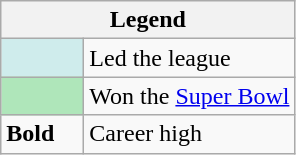<table class="wikitable">
<tr>
<th colspan="2">Legend</th>
</tr>
<tr>
<td style="background:#cfecec; width:3em;"></td>
<td>Led the league</td>
</tr>
<tr>
<td style="background:#afe6ba; width:3em;"></td>
<td>Won the <a href='#'>Super Bowl</a></td>
</tr>
<tr>
<td><strong>Bold</strong></td>
<td>Career high</td>
</tr>
</table>
